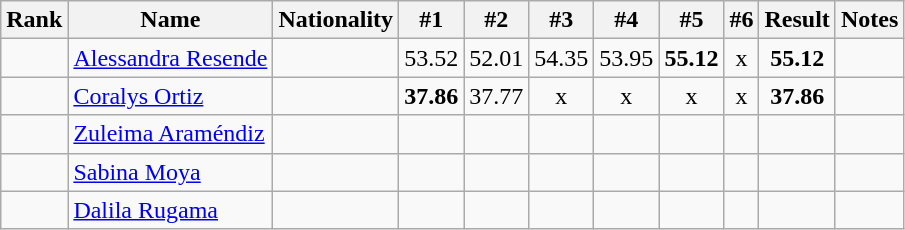<table class="wikitable sortable" style="text-align:center">
<tr>
<th>Rank</th>
<th>Name</th>
<th>Nationality</th>
<th>#1</th>
<th>#2</th>
<th>#3</th>
<th>#4</th>
<th>#5</th>
<th>#6</th>
<th>Result</th>
<th>Notes</th>
</tr>
<tr>
<td></td>
<td align=left><a href='#'>Alessandra Resende</a></td>
<td align=left></td>
<td>53.52</td>
<td>52.01</td>
<td>54.35</td>
<td>53.95</td>
<td><strong>55.12</strong></td>
<td>x</td>
<td><strong>55.12</strong></td>
<td></td>
</tr>
<tr>
<td></td>
<td align=left><a href='#'>Coralys Ortiz</a></td>
<td align=left></td>
<td><strong>37.86</strong></td>
<td>37.77</td>
<td>x</td>
<td>x</td>
<td>x</td>
<td>x</td>
<td><strong>37.86</strong></td>
<td></td>
</tr>
<tr>
<td></td>
<td align=left><a href='#'>Zuleima Araméndiz</a></td>
<td align=left></td>
<td></td>
<td></td>
<td></td>
<td></td>
<td></td>
<td></td>
<td><strong></strong></td>
<td></td>
</tr>
<tr>
<td></td>
<td align=left><a href='#'>Sabina Moya</a></td>
<td align=left></td>
<td></td>
<td></td>
<td></td>
<td></td>
<td></td>
<td></td>
<td><strong></strong></td>
<td></td>
</tr>
<tr>
<td></td>
<td align=left><a href='#'>Dalila Rugama</a></td>
<td align=left></td>
<td></td>
<td></td>
<td></td>
<td></td>
<td></td>
<td></td>
<td><strong></strong></td>
<td></td>
</tr>
</table>
